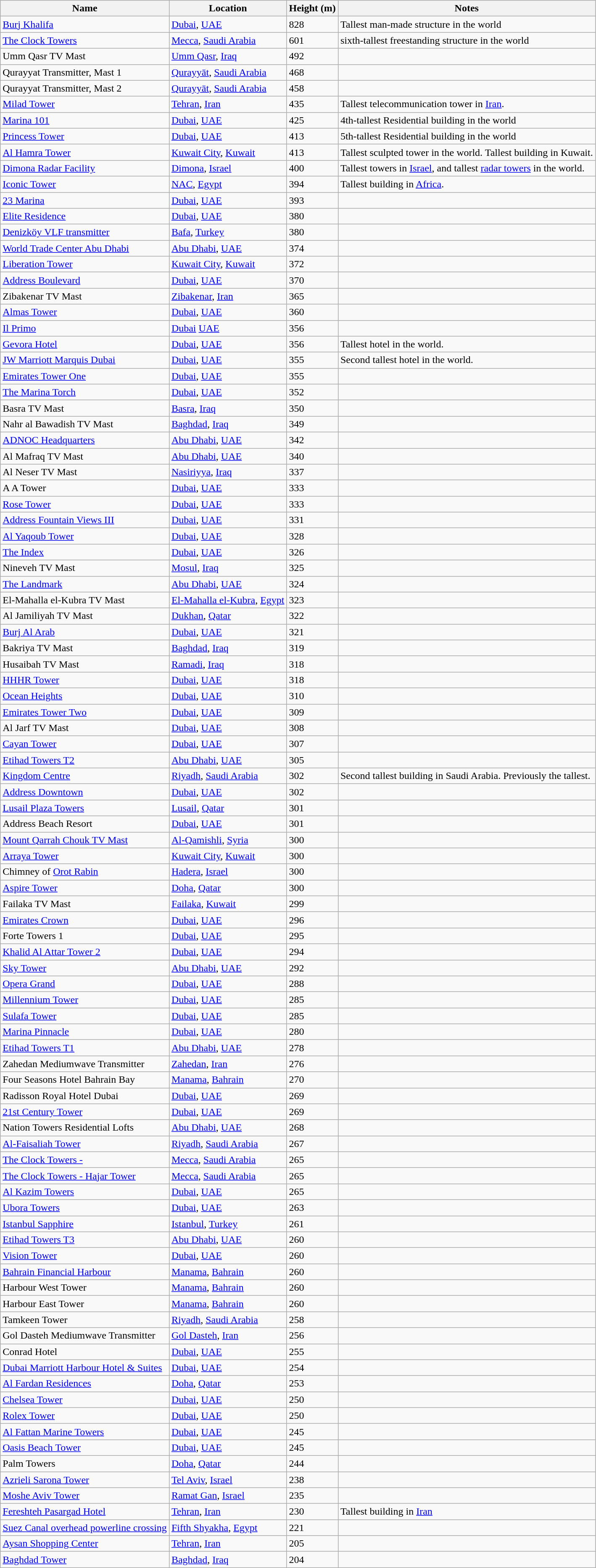<table class="wikitable sortable">
<tr>
<th>Name</th>
<th>Location</th>
<th>Height (m)</th>
<th>Notes</th>
</tr>
<tr>
<td><a href='#'>Burj Khalifa</a></td>
<td> <a href='#'>Dubai</a>, <a href='#'>UAE</a></td>
<td>828</td>
<td>Tallest man-made structure in the world</td>
</tr>
<tr>
<td><a href='#'>The Clock Towers</a></td>
<td> <a href='#'>Mecca</a>, <a href='#'>Saudi Arabia</a></td>
<td>601</td>
<td>sixth-tallest freestanding structure in the world</td>
</tr>
<tr>
<td>Umm Qasr TV Mast</td>
<td> <a href='#'>Umm Qasr</a>, <a href='#'>Iraq</a></td>
<td>492</td>
<td></td>
</tr>
<tr>
<td>Qurayyat Transmitter, Mast 1</td>
<td> <a href='#'>Qurayyāt</a>, <a href='#'>Saudi Arabia</a></td>
<td>468</td>
<td></td>
</tr>
<tr>
<td>Qurayyat Transmitter, Mast 2</td>
<td> <a href='#'>Qurayyāt</a>, <a href='#'>Saudi Arabia</a></td>
<td>458</td>
<td></td>
</tr>
<tr>
<td><a href='#'>Milad Tower</a></td>
<td> <a href='#'>Tehran</a>, <a href='#'>Iran</a></td>
<td>435</td>
<td>Tallest telecommunication tower in <a href='#'>Iran</a>.</td>
</tr>
<tr>
<td><a href='#'>Marina 101</a></td>
<td> <a href='#'>Dubai</a>, <a href='#'>UAE</a></td>
<td>425</td>
<td>4th-tallest Residential building in the world</td>
</tr>
<tr>
<td><a href='#'>Princess Tower</a></td>
<td> <a href='#'>Dubai</a>, <a href='#'>UAE</a></td>
<td>413</td>
<td>5th-tallest Residential building in the world</td>
</tr>
<tr>
<td><a href='#'>Al Hamra Tower</a></td>
<td> <a href='#'>Kuwait City</a>, <a href='#'>Kuwait</a></td>
<td>413</td>
<td>Tallest sculpted tower in the world. Tallest building in Kuwait.</td>
</tr>
<tr>
<td><a href='#'>Dimona Radar Facility</a></td>
<td> <a href='#'>Dimona</a>, <a href='#'>Israel</a></td>
<td>400</td>
<td>Tallest towers in <a href='#'>Israel</a>, and tallest <a href='#'>radar towers</a> in the world.</td>
</tr>
<tr>
<td><a href='#'>Iconic Tower</a></td>
<td> <a href='#'>NAC</a>, <a href='#'>Egypt</a></td>
<td>394</td>
<td>Tallest building in <a href='#'>Africa</a>.</td>
</tr>
<tr>
<td><a href='#'>23 Marina</a></td>
<td> <a href='#'>Dubai</a>, <a href='#'>UAE</a></td>
<td>393</td>
<td></td>
</tr>
<tr>
<td><a href='#'>Elite Residence</a></td>
<td> <a href='#'>Dubai</a>, <a href='#'>UAE</a></td>
<td>380</td>
<td></td>
</tr>
<tr>
<td><a href='#'>Denizköy VLF transmitter</a></td>
<td> <a href='#'>Bafa</a>, <a href='#'>Turkey</a></td>
<td>380</td>
<td></td>
</tr>
<tr>
<td><a href='#'>World Trade Center Abu Dhabi</a></td>
<td> <a href='#'>Abu Dhabi</a>, <a href='#'>UAE</a></td>
<td>374</td>
<td></td>
</tr>
<tr>
<td><a href='#'>Liberation Tower</a></td>
<td> <a href='#'>Kuwait City</a>, <a href='#'>Kuwait</a></td>
<td>372</td>
<td></td>
</tr>
<tr>
<td><a href='#'>Address Boulevard</a></td>
<td> <a href='#'>Dubai</a>, <a href='#'>UAE</a></td>
<td>370</td>
<td></td>
</tr>
<tr>
<td>Zibakenar TV Mast</td>
<td> <a href='#'>Zibakenar</a>, <a href='#'>Iran</a></td>
<td>365</td>
<td></td>
</tr>
<tr>
<td><a href='#'>Almas Tower</a></td>
<td> <a href='#'>Dubai</a>, <a href='#'>UAE</a></td>
<td>360</td>
<td></td>
</tr>
<tr>
<td><a href='#'>Il Primo</a></td>
<td> <a href='#'>Dubai</a> <a href='#'>UAE</a></td>
<td>356</td>
<td></td>
</tr>
<tr>
<td><a href='#'>Gevora Hotel</a></td>
<td> <a href='#'>Dubai</a>, <a href='#'>UAE</a></td>
<td>356</td>
<td>Tallest hotel in the world.</td>
</tr>
<tr>
<td><a href='#'>JW Marriott Marquis Dubai</a></td>
<td> <a href='#'>Dubai</a>, <a href='#'>UAE</a></td>
<td>355</td>
<td>Second tallest hotel in the world.</td>
</tr>
<tr>
<td><a href='#'>Emirates Tower One</a></td>
<td> <a href='#'>Dubai</a>, <a href='#'>UAE</a></td>
<td>355</td>
<td></td>
</tr>
<tr>
<td><a href='#'>The Marina Torch</a></td>
<td> <a href='#'>Dubai</a>, <a href='#'>UAE</a></td>
<td>352</td>
<td></td>
</tr>
<tr>
<td>Basra TV Mast</td>
<td> <a href='#'>Basra</a>, <a href='#'>Iraq</a></td>
<td>350</td>
<td></td>
</tr>
<tr>
<td>Nahr al Bawadish TV Mast</td>
<td> <a href='#'>Baghdad</a>, <a href='#'>Iraq</a></td>
<td>349</td>
<td></td>
</tr>
<tr>
<td><a href='#'>ADNOC Headquarters</a></td>
<td> <a href='#'>Abu Dhabi</a>, <a href='#'>UAE</a></td>
<td>342</td>
<td></td>
</tr>
<tr>
<td>Al Mafraq TV Mast</td>
<td> <a href='#'>Abu Dhabi</a>, <a href='#'>UAE</a></td>
<td>340</td>
<td></td>
</tr>
<tr>
<td>Al Neser TV Mast</td>
<td> <a href='#'>Nasiriyya</a>, <a href='#'>Iraq</a></td>
<td>337</td>
<td></td>
</tr>
<tr>
<td>A A Tower</td>
<td> <a href='#'>Dubai</a>, <a href='#'>UAE</a></td>
<td>333</td>
<td></td>
</tr>
<tr>
<td><a href='#'>Rose Tower</a></td>
<td> <a href='#'>Dubai</a>, <a href='#'>UAE</a></td>
<td>333</td>
<td></td>
</tr>
<tr>
<td><a href='#'>Address Fountain Views III</a></td>
<td> <a href='#'>Dubai</a>, <a href='#'>UAE</a></td>
<td>331</td>
<td></td>
</tr>
<tr>
<td><a href='#'>Al Yaqoub Tower</a></td>
<td> <a href='#'>Dubai</a>, <a href='#'>UAE</a></td>
<td>328</td>
<td></td>
</tr>
<tr>
<td><a href='#'>The Index</a></td>
<td> <a href='#'>Dubai</a>, <a href='#'>UAE</a></td>
<td>326</td>
<td></td>
</tr>
<tr>
<td>Nineveh TV Mast</td>
<td> <a href='#'>Mosul</a>, <a href='#'>Iraq</a></td>
<td>325</td>
<td></td>
</tr>
<tr>
<td><a href='#'>The Landmark</a></td>
<td> <a href='#'>Abu Dhabi</a>, <a href='#'>UAE</a></td>
<td>324</td>
<td></td>
</tr>
<tr>
<td>El-Mahalla el-Kubra TV Mast</td>
<td> <a href='#'>El-Mahalla el-Kubra</a>, <a href='#'>Egypt</a></td>
<td>323</td>
<td></td>
</tr>
<tr>
<td>Al Jamiliyah TV Mast</td>
<td> <a href='#'>Dukhan</a>, <a href='#'>Qatar</a></td>
<td>322</td>
<td></td>
</tr>
<tr>
<td><a href='#'>Burj Al Arab</a></td>
<td> <a href='#'>Dubai</a>, <a href='#'>UAE</a></td>
<td>321</td>
<td></td>
</tr>
<tr>
<td>Bakriya TV Mast</td>
<td> <a href='#'>Baghdad</a>, <a href='#'>Iraq</a></td>
<td>319</td>
<td></td>
</tr>
<tr>
<td>Husaibah TV Mast</td>
<td> <a href='#'>Ramadi</a>, <a href='#'>Iraq</a></td>
<td>318</td>
<td></td>
</tr>
<tr>
<td><a href='#'>HHHR Tower</a></td>
<td> <a href='#'>Dubai</a>, <a href='#'>UAE</a></td>
<td>318</td>
<td></td>
</tr>
<tr>
<td><a href='#'>Ocean Heights</a></td>
<td> <a href='#'>Dubai</a>, <a href='#'>UAE</a></td>
<td>310</td>
<td></td>
</tr>
<tr>
<td><a href='#'>Emirates Tower Two</a></td>
<td> <a href='#'>Dubai</a>, <a href='#'>UAE</a></td>
<td>309</td>
<td></td>
</tr>
<tr>
<td>Al Jarf TV Mast</td>
<td> <a href='#'>Dubai</a>, <a href='#'>UAE</a></td>
<td>308</td>
<td></td>
</tr>
<tr>
<td><a href='#'>Cayan Tower</a></td>
<td> <a href='#'>Dubai</a>, <a href='#'>UAE</a></td>
<td>307</td>
<td></td>
</tr>
<tr>
<td><a href='#'>Etihad Towers T2</a></td>
<td> <a href='#'>Abu Dhabi</a>, <a href='#'>UAE</a></td>
<td>305</td>
<td></td>
</tr>
<tr>
<td><a href='#'>Kingdom Centre</a></td>
<td> <a href='#'>Riyadh</a>, <a href='#'>Saudi Arabia</a></td>
<td>302</td>
<td>Second tallest building in Saudi Arabia. Previously the tallest.</td>
</tr>
<tr>
<td><a href='#'>Address Downtown</a></td>
<td> <a href='#'>Dubai</a>, <a href='#'>UAE</a></td>
<td>302</td>
<td></td>
</tr>
<tr>
<td><a href='#'>Lusail Plaza Towers</a></td>
<td> <a href='#'>Lusail</a>, <a href='#'>Qatar</a></td>
<td>301</td>
<td></td>
</tr>
<tr>
<td>Address Beach Resort</td>
<td> <a href='#'>Dubai</a>, <a href='#'>UAE</a></td>
<td>301</td>
<td></td>
</tr>
<tr>
<td><a href='#'>Mount Qarrah Chouk TV Mast</a></td>
<td> <a href='#'>Al-Qamishli</a>, <a href='#'>Syria</a></td>
<td>300</td>
<td></td>
</tr>
<tr>
<td><a href='#'>Arraya Tower</a></td>
<td> <a href='#'>Kuwait City</a>, <a href='#'>Kuwait</a></td>
<td>300</td>
<td></td>
</tr>
<tr>
<td>Chimney of <a href='#'>Orot Rabin</a></td>
<td> <a href='#'>Hadera</a>, <a href='#'>Israel</a></td>
<td>300</td>
<td></td>
</tr>
<tr>
<td><a href='#'>Aspire Tower</a></td>
<td> <a href='#'>Doha</a>, <a href='#'>Qatar</a></td>
<td>300</td>
<td></td>
</tr>
<tr>
<td>Failaka TV Mast</td>
<td> <a href='#'>Failaka</a>, <a href='#'>Kuwait</a></td>
<td>299</td>
<td></td>
</tr>
<tr>
<td><a href='#'>Emirates Crown</a></td>
<td> <a href='#'>Dubai</a>, <a href='#'>UAE</a></td>
<td>296</td>
<td></td>
</tr>
<tr>
<td>Forte Towers 1</td>
<td> <a href='#'>Dubai</a>, <a href='#'>UAE</a></td>
<td>295</td>
<td></td>
</tr>
<tr>
<td><a href='#'>Khalid Al Attar Tower 2</a></td>
<td> <a href='#'>Dubai</a>, <a href='#'>UAE</a></td>
<td>294</td>
<td></td>
</tr>
<tr>
<td><a href='#'>Sky Tower</a></td>
<td> <a href='#'>Abu Dhabi</a>, <a href='#'>UAE</a></td>
<td>292</td>
<td></td>
</tr>
<tr>
<td><a href='#'>Opera Grand</a></td>
<td> <a href='#'>Dubai</a>, <a href='#'>UAE</a></td>
<td>288</td>
<td></td>
</tr>
<tr>
<td><a href='#'>Millennium Tower</a></td>
<td> <a href='#'>Dubai</a>, <a href='#'>UAE</a></td>
<td>285</td>
<td></td>
</tr>
<tr>
<td><a href='#'>Sulafa Tower</a></td>
<td> <a href='#'>Dubai</a>, <a href='#'>UAE</a></td>
<td>285</td>
<td></td>
</tr>
<tr>
<td><a href='#'>Marina Pinnacle</a></td>
<td> <a href='#'>Dubai</a>, <a href='#'>UAE</a></td>
<td>280</td>
<td></td>
</tr>
<tr>
<td><a href='#'>Etihad Towers T1</a></td>
<td> <a href='#'>Abu Dhabi</a>, <a href='#'>UAE</a></td>
<td>278</td>
<td></td>
</tr>
<tr>
<td>Zahedan Mediumwave Transmitter</td>
<td> <a href='#'>Zahedan</a>, <a href='#'>Iran</a></td>
<td>276</td>
<td></td>
</tr>
<tr>
<td>Four Seasons Hotel Bahrain Bay</td>
<td> <a href='#'>Manama</a>, <a href='#'>Bahrain</a></td>
<td>270</td>
<td></td>
</tr>
<tr>
<td>Radisson Royal Hotel Dubai</td>
<td> <a href='#'>Dubai</a>, <a href='#'>UAE</a></td>
<td>269</td>
<td></td>
</tr>
<tr>
<td><a href='#'>21st Century Tower</a></td>
<td> <a href='#'>Dubai</a>, <a href='#'>UAE</a></td>
<td>269</td>
<td></td>
</tr>
<tr>
<td>Nation Towers Residential Lofts</td>
<td> <a href='#'>Abu Dhabi</a>, <a href='#'>UAE</a></td>
<td>268</td>
<td></td>
</tr>
<tr>
<td><a href='#'>Al-Faisaliah Tower</a></td>
<td> <a href='#'>Riyadh</a>, <a href='#'>Saudi Arabia</a></td>
<td>267</td>
<td></td>
</tr>
<tr>
<td><a href='#'>The Clock Towers -</a></td>
<td> <a href='#'>Mecca</a>, <a href='#'>Saudi Arabia</a></td>
<td>265</td>
<td></td>
</tr>
<tr>
<td><a href='#'>The Clock Towers - Hajar Tower</a></td>
<td> <a href='#'>Mecca</a>, <a href='#'>Saudi Arabia</a></td>
<td>265</td>
<td></td>
</tr>
<tr>
<td><a href='#'>Al Kazim Towers</a></td>
<td> <a href='#'>Dubai</a>, <a href='#'>UAE</a></td>
<td>265</td>
<td></td>
</tr>
<tr>
<td><a href='#'>Ubora Towers</a></td>
<td> <a href='#'>Dubai</a>, <a href='#'>UAE</a></td>
<td>263</td>
<td></td>
</tr>
<tr>
<td><a href='#'>Istanbul Sapphire</a></td>
<td> <a href='#'>Istanbul</a>, <a href='#'>Turkey</a></td>
<td>261</td>
<td></td>
</tr>
<tr>
<td><a href='#'>Etihad Towers T3</a></td>
<td> <a href='#'>Abu Dhabi</a>, <a href='#'>UAE</a></td>
<td>260</td>
<td></td>
</tr>
<tr>
<td><a href='#'>Vision Tower</a></td>
<td> <a href='#'>Dubai</a>, <a href='#'>UAE</a></td>
<td>260</td>
<td></td>
</tr>
<tr>
<td><a href='#'>Bahrain Financial Harbour</a></td>
<td> <a href='#'>Manama</a>, <a href='#'>Bahrain</a></td>
<td>260</td>
<td></td>
</tr>
<tr>
<td>Harbour West Tower</td>
<td> <a href='#'>Manama</a>, <a href='#'>Bahrain</a></td>
<td>260</td>
<td></td>
</tr>
<tr>
<td>Harbour East Tower</td>
<td> <a href='#'>Manama</a>, <a href='#'>Bahrain</a></td>
<td>260</td>
<td></td>
</tr>
<tr>
<td>Tamkeen Tower</td>
<td> <a href='#'>Riyadh</a>, <a href='#'>Saudi Arabia</a></td>
<td>258</td>
<td></td>
</tr>
<tr>
<td>Gol Dasteh Mediumwave Transmitter</td>
<td> <a href='#'>Gol Dasteh</a>, <a href='#'>Iran</a></td>
<td>256</td>
<td></td>
</tr>
<tr>
<td>Conrad Hotel</td>
<td> <a href='#'>Dubai</a>, <a href='#'>UAE</a></td>
<td>255</td>
<td></td>
</tr>
<tr>
<td><a href='#'>Dubai Marriott Harbour Hotel & Suites</a></td>
<td> <a href='#'>Dubai</a>, <a href='#'>UAE</a></td>
<td>254</td>
<td></td>
</tr>
<tr>
<td><a href='#'>Al Fardan Residences</a></td>
<td> <a href='#'>Doha</a>, <a href='#'>Qatar</a></td>
<td>253</td>
<td></td>
</tr>
<tr>
<td><a href='#'>Chelsea Tower</a></td>
<td> <a href='#'>Dubai</a>, <a href='#'>UAE</a></td>
<td>250</td>
<td></td>
</tr>
<tr>
<td><a href='#'>Rolex Tower</a></td>
<td> <a href='#'>Dubai</a>, <a href='#'>UAE</a></td>
<td>250</td>
<td></td>
</tr>
<tr>
<td><a href='#'>Al Fattan Marine Towers</a></td>
<td> <a href='#'>Dubai</a>, <a href='#'>UAE</a></td>
<td>245</td>
<td></td>
</tr>
<tr>
<td><a href='#'>Oasis Beach Tower</a></td>
<td> <a href='#'>Dubai</a>, <a href='#'>UAE</a></td>
<td>245</td>
<td></td>
</tr>
<tr>
<td>Palm Towers</td>
<td> <a href='#'>Doha</a>, <a href='#'>Qatar</a></td>
<td>244</td>
<td></td>
</tr>
<tr>
<td><a href='#'>Azrieli Sarona Tower</a></td>
<td> <a href='#'>Tel Aviv</a>, <a href='#'>Israel</a></td>
<td>238</td>
<td></td>
</tr>
<tr>
<td><a href='#'>Moshe Aviv Tower</a></td>
<td> <a href='#'>Ramat Gan</a>, <a href='#'>Israel</a></td>
<td>235</td>
<td></td>
</tr>
<tr>
<td><a href='#'>Fereshteh Pasargad Hotel</a></td>
<td> <a href='#'>Tehran</a>, <a href='#'>Iran</a></td>
<td>230</td>
<td>Tallest building in <a href='#'>Iran</a></td>
</tr>
<tr>
<td><a href='#'>Suez Canal overhead powerline crossing</a></td>
<td> <a href='#'>Fifth Shyakha</a>, <a href='#'>Egypt</a></td>
<td>221</td>
<td></td>
</tr>
<tr>
<td><a href='#'>Aysan Shopping Center</a></td>
<td> <a href='#'>Tehran</a>, <a href='#'>Iran</a></td>
<td>205</td>
<td></td>
</tr>
<tr>
<td><a href='#'>Baghdad Tower</a></td>
<td> <a href='#'>Baghdad</a>, <a href='#'>Iraq</a></td>
<td>204</td>
<td></td>
</tr>
</table>
